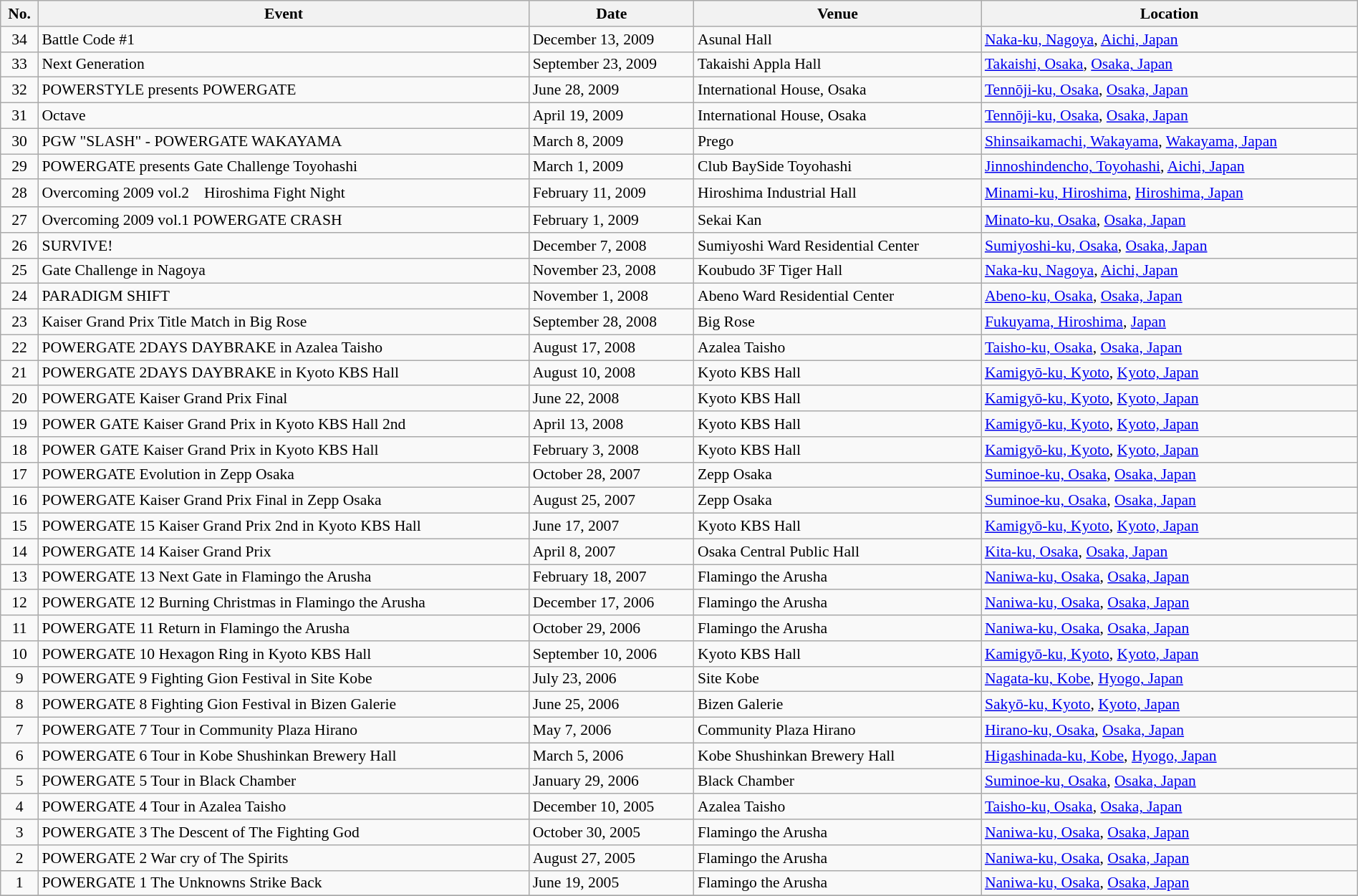<table class="wikitable sortable" style="width:100%; margin:auto; font-size:90%;">
<tr>
<th>No.</th>
<th>Event</th>
<th>Date</th>
<th>Venue</th>
<th>Location</th>
</tr>
<tr>
<td style="text-align:center">34</td>
<td>Battle Code #1</td>
<td>December 13, 2009</td>
<td>Asunal Hall</td>
<td><a href='#'>Naka-ku, Nagoya</a>, <a href='#'>Aichi, Japan</a></td>
</tr>
<tr>
<td style="text-align:center">33</td>
<td>Next Generation</td>
<td>September 23, 2009</td>
<td>Takaishi Appla Hall</td>
<td><a href='#'>Takaishi, Osaka</a>, <a href='#'>Osaka, Japan</a></td>
</tr>
<tr>
<td style="text-align:center">32</td>
<td>POWERSTYLE presents POWERGATE</td>
<td>June 28, 2009</td>
<td>International House, Osaka</td>
<td><a href='#'>Tennōji-ku, Osaka</a>, <a href='#'>Osaka, Japan</a></td>
</tr>
<tr>
<td style="text-align:center">31</td>
<td>Octave</td>
<td>April 19, 2009</td>
<td>International House, Osaka</td>
<td><a href='#'>Tennōji-ku, Osaka</a>, <a href='#'>Osaka, Japan</a></td>
</tr>
<tr>
<td style="text-align:center">30</td>
<td>PGW "SLASH" - POWERGATE WAKAYAMA</td>
<td>March 8, 2009</td>
<td>Prego</td>
<td><a href='#'>Shinsaikamachi, Wakayama</a>, <a href='#'>Wakayama, Japan</a></td>
</tr>
<tr>
<td style="text-align:center">29</td>
<td>POWERGATE presents Gate Challenge Toyohashi</td>
<td>March 1, 2009</td>
<td>Club BaySide Toyohashi</td>
<td><a href='#'>Jinnoshindencho, Toyohashi</a>, <a href='#'>Aichi, Japan</a></td>
</tr>
<tr>
<td style="text-align:center">28</td>
<td>Overcoming 2009 vol.2　Hiroshima Fight Night</td>
<td>February 11, 2009</td>
<td>Hiroshima Industrial Hall</td>
<td><a href='#'>Minami-ku, Hiroshima</a>, <a href='#'>Hiroshima, Japan</a></td>
</tr>
<tr>
<td style="text-align:center">27</td>
<td>Overcoming 2009 vol.1 POWERGATE CRASH</td>
<td>February 1, 2009</td>
<td>Sekai Kan</td>
<td><a href='#'>Minato-ku, Osaka</a>, <a href='#'>Osaka, Japan</a></td>
</tr>
<tr>
<td style="text-align:center">26</td>
<td>SURVIVE!</td>
<td>December 7, 2008</td>
<td>Sumiyoshi Ward Residential Center</td>
<td><a href='#'>Sumiyoshi-ku, Osaka</a>, <a href='#'>Osaka, Japan</a></td>
</tr>
<tr>
<td style="text-align:center">25</td>
<td>Gate Challenge in Nagoya</td>
<td>November 23, 2008</td>
<td>Koubudo 3F Tiger Hall</td>
<td><a href='#'>Naka-ku, Nagoya</a>, <a href='#'>Aichi, Japan</a></td>
</tr>
<tr>
<td style="text-align:center">24</td>
<td>PARADIGM SHIFT</td>
<td>November 1, 2008</td>
<td>Abeno Ward Residential Center</td>
<td><a href='#'>Abeno-ku, Osaka</a>, <a href='#'>Osaka, Japan</a></td>
</tr>
<tr>
<td style="text-align:center">23</td>
<td>Kaiser Grand Prix Title Match in Big Rose</td>
<td>September 28, 2008</td>
<td>Big Rose</td>
<td><a href='#'>Fukuyama, Hiroshima</a>, <a href='#'>Japan</a></td>
</tr>
<tr>
<td style="text-align:center">22</td>
<td>POWERGATE 2DAYS DAYBRAKE in Azalea Taisho</td>
<td>August 17, 2008</td>
<td>Azalea Taisho</td>
<td><a href='#'>Taisho-ku, Osaka</a>, <a href='#'>Osaka, Japan</a></td>
</tr>
<tr>
<td style="text-align:center">21</td>
<td>POWERGATE 2DAYS DAYBRAKE in Kyoto KBS Hall</td>
<td>August 10, 2008</td>
<td>Kyoto KBS Hall</td>
<td><a href='#'>Kamigyō-ku, Kyoto</a>, <a href='#'>Kyoto, Japan</a></td>
</tr>
<tr>
<td style="text-align:center">20</td>
<td>POWERGATE Kaiser Grand Prix Final</td>
<td>June 22, 2008</td>
<td>Kyoto KBS Hall</td>
<td><a href='#'>Kamigyō-ku, Kyoto</a>, <a href='#'>Kyoto, Japan</a></td>
</tr>
<tr>
<td style="text-align:center">19</td>
<td>POWER GATE Kaiser Grand Prix in Kyoto KBS Hall 2nd</td>
<td>April 13, 2008</td>
<td>Kyoto KBS Hall</td>
<td><a href='#'>Kamigyō-ku, Kyoto</a>, <a href='#'>Kyoto, Japan</a></td>
</tr>
<tr>
<td style="text-align:center">18</td>
<td>POWER GATE Kaiser Grand Prix in Kyoto KBS Hall</td>
<td>February 3, 2008</td>
<td>Kyoto KBS Hall</td>
<td><a href='#'>Kamigyō-ku, Kyoto</a>, <a href='#'>Kyoto, Japan</a></td>
</tr>
<tr>
<td style="text-align:center">17</td>
<td>POWERGATE Evolution in Zepp Osaka</td>
<td>October 28, 2007</td>
<td>Zepp Osaka</td>
<td><a href='#'>Suminoe-ku, Osaka</a>, <a href='#'>Osaka, Japan</a></td>
</tr>
<tr>
<td style="text-align:center">16</td>
<td>POWERGATE Kaiser Grand Prix Final in Zepp Osaka</td>
<td>August 25, 2007</td>
<td>Zepp Osaka</td>
<td><a href='#'>Suminoe-ku, Osaka</a>, <a href='#'>Osaka, Japan</a></td>
</tr>
<tr>
<td style="text-align:center">15</td>
<td>POWERGATE 15 Kaiser Grand Prix 2nd in Kyoto KBS Hall</td>
<td>June 17, 2007</td>
<td>Kyoto KBS Hall</td>
<td><a href='#'>Kamigyō-ku, Kyoto</a>, <a href='#'>Kyoto, Japan</a></td>
</tr>
<tr>
<td style="text-align:center">14</td>
<td>POWERGATE 14 Kaiser Grand Prix</td>
<td>April 8, 2007</td>
<td>Osaka Central Public Hall</td>
<td><a href='#'>Kita-ku, Osaka</a>, <a href='#'>Osaka, Japan</a></td>
</tr>
<tr>
<td style="text-align:center">13</td>
<td>POWERGATE 13 Next Gate in Flamingo the Arusha</td>
<td>February 18, 2007</td>
<td>Flamingo the Arusha</td>
<td><a href='#'>Naniwa-ku, Osaka</a>, <a href='#'>Osaka, Japan</a></td>
</tr>
<tr>
<td style="text-align:center">12</td>
<td>POWERGATE 12 Burning Christmas in Flamingo the Arusha</td>
<td>December 17, 2006</td>
<td>Flamingo the Arusha</td>
<td><a href='#'>Naniwa-ku, Osaka</a>, <a href='#'>Osaka, Japan</a></td>
</tr>
<tr>
<td style="text-align:center">11</td>
<td>POWERGATE 11 Return in Flamingo the Arusha</td>
<td>October 29, 2006</td>
<td>Flamingo the Arusha</td>
<td><a href='#'>Naniwa-ku, Osaka</a>, <a href='#'>Osaka, Japan</a></td>
</tr>
<tr>
<td style="text-align:center">10</td>
<td>POWERGATE 10 Hexagon Ring in Kyoto KBS Hall</td>
<td>September 10, 2006</td>
<td>Kyoto KBS Hall</td>
<td><a href='#'>Kamigyō-ku, Kyoto</a>, <a href='#'>Kyoto, Japan</a></td>
</tr>
<tr>
<td style="text-align:center">9</td>
<td>POWERGATE 9 Fighting Gion Festival in Site Kobe</td>
<td>July 23, 2006</td>
<td>Site Kobe</td>
<td><a href='#'>Nagata-ku, Kobe</a>, <a href='#'>Hyogo, Japan</a></td>
</tr>
<tr>
<td style="text-align:center">8</td>
<td>POWERGATE 8 Fighting Gion Festival in Bizen Galerie</td>
<td>June 25, 2006</td>
<td>Bizen Galerie</td>
<td><a href='#'>Sakyō-ku, Kyoto</a>, <a href='#'>Kyoto, Japan</a></td>
</tr>
<tr>
<td style="text-align:center">7</td>
<td>POWERGATE 7 Tour in Community Plaza Hirano</td>
<td>May 7, 2006</td>
<td>Community Plaza Hirano</td>
<td><a href='#'>Hirano-ku, Osaka</a>, <a href='#'>Osaka, Japan</a></td>
</tr>
<tr>
<td style="text-align:center">6</td>
<td>POWERGATE 6 Tour in Kobe Shushinkan Brewery Hall</td>
<td>March 5, 2006</td>
<td>Kobe Shushinkan Brewery Hall</td>
<td><a href='#'>Higashinada-ku, Kobe</a>, <a href='#'>Hyogo, Japan</a></td>
</tr>
<tr>
<td style="text-align:center">5</td>
<td>POWERGATE 5 Tour in Black Chamber</td>
<td>January 29, 2006</td>
<td>Black Chamber</td>
<td><a href='#'>Suminoe-ku, Osaka</a>, <a href='#'>Osaka, Japan</a></td>
</tr>
<tr>
<td style="text-align:center">4</td>
<td>POWERGATE 4 Tour in Azalea Taisho</td>
<td>December 10, 2005</td>
<td>Azalea Taisho</td>
<td><a href='#'>Taisho-ku, Osaka</a>, <a href='#'>Osaka, Japan</a></td>
</tr>
<tr>
<td style="text-align:center">3</td>
<td>POWERGATE 3 The Descent of The Fighting God</td>
<td>October 30, 2005</td>
<td>Flamingo the Arusha</td>
<td><a href='#'>Naniwa-ku, Osaka</a>, <a href='#'>Osaka, Japan</a></td>
</tr>
<tr>
<td style="text-align:center">2</td>
<td>POWERGATE 2 War cry of The Spirits</td>
<td>August 27, 2005</td>
<td>Flamingo the Arusha</td>
<td><a href='#'>Naniwa-ku, Osaka</a>, <a href='#'>Osaka, Japan</a></td>
</tr>
<tr>
<td style="text-align:center">1</td>
<td>POWERGATE 1 The Unknowns Strike Back</td>
<td>June 19, 2005</td>
<td>Flamingo the Arusha</td>
<td><a href='#'>Naniwa-ku, Osaka</a>, <a href='#'>Osaka, Japan</a></td>
</tr>
<tr>
</tr>
</table>
